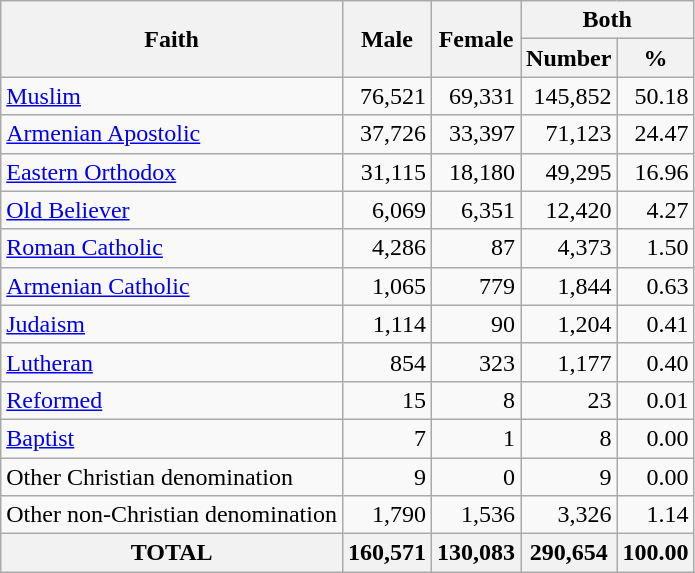<table class="wikitable sortable">
<tr>
<th rowspan="2">Faith</th>
<th rowspan="2">Male</th>
<th rowspan="2">Female</th>
<th colspan="2">Both</th>
</tr>
<tr>
<th>Number</th>
<th>%</th>
</tr>
<tr>
<td><a href='#'>Muslim</a></td>
<td align="right">76,521</td>
<td align="right">69,331</td>
<td align="right">145,852</td>
<td align="right">50.18</td>
</tr>
<tr>
<td><a href='#'>Armenian Apostolic</a></td>
<td align="right">37,726</td>
<td align="right">33,397</td>
<td align="right">71,123</td>
<td align="right">24.47</td>
</tr>
<tr>
<td><a href='#'>Eastern Orthodox</a></td>
<td align="right">31,115</td>
<td align="right">18,180</td>
<td align="right">49,295</td>
<td align="right">16.96</td>
</tr>
<tr>
<td><a href='#'>Old Believer</a></td>
<td align="right">6,069</td>
<td align="right">6,351</td>
<td align="right">12,420</td>
<td align="right">4.27</td>
</tr>
<tr>
<td><a href='#'>Roman Catholic</a></td>
<td align="right">4,286</td>
<td align="right">87</td>
<td align="right">4,373</td>
<td align="right">1.50</td>
</tr>
<tr>
<td><a href='#'>Armenian Catholic</a></td>
<td align="right">1,065</td>
<td align="right">779</td>
<td align="right">1,844</td>
<td align="right">0.63</td>
</tr>
<tr>
<td><a href='#'>Judaism</a></td>
<td align="right">1,114</td>
<td align="right">90</td>
<td align="right">1,204</td>
<td align="right">0.41</td>
</tr>
<tr>
<td><a href='#'>Lutheran</a></td>
<td align="right">854</td>
<td align="right">323</td>
<td align="right">1,177</td>
<td align="right">0.40</td>
</tr>
<tr>
<td><a href='#'>Reformed</a></td>
<td align="right">15</td>
<td align="right">8</td>
<td align="right">23</td>
<td align="right">0.01</td>
</tr>
<tr>
<td><a href='#'>Baptist</a></td>
<td align="right">7</td>
<td align="right">1</td>
<td align="right">8</td>
<td align="right">0.00</td>
</tr>
<tr>
<td>Other Christian denomination</td>
<td align="right">9</td>
<td align="right">0</td>
<td align="right">9</td>
<td align="right">0.00</td>
</tr>
<tr>
<td>Other non-Christian denomination</td>
<td align="right">1,790</td>
<td align="right">1,536</td>
<td align="right">3,326</td>
<td align="right">1.14</td>
</tr>
<tr>
<th>TOTAL</th>
<th>160,571</th>
<th>130,083</th>
<th>290,654</th>
<th>100.00</th>
</tr>
</table>
